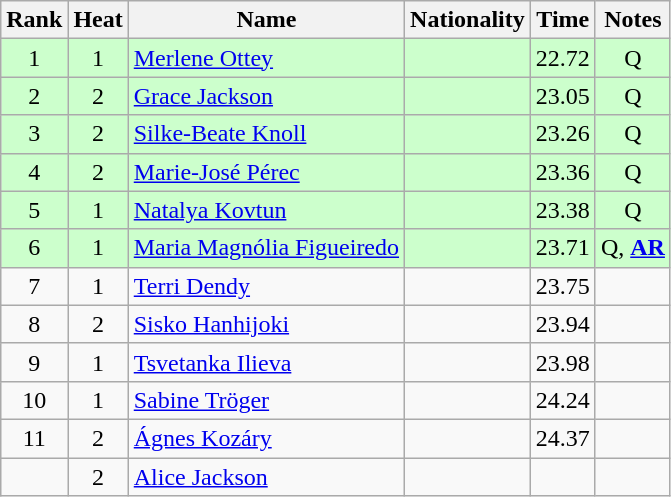<table class="wikitable sortable" style="text-align:center">
<tr>
<th>Rank</th>
<th>Heat</th>
<th>Name</th>
<th>Nationality</th>
<th>Time</th>
<th>Notes</th>
</tr>
<tr bgcolor=ccffcc>
<td>1</td>
<td>1</td>
<td align="left"><a href='#'>Merlene Ottey</a></td>
<td align=left></td>
<td>22.72</td>
<td>Q</td>
</tr>
<tr bgcolor=ccffcc>
<td>2</td>
<td>2</td>
<td align="left"><a href='#'>Grace Jackson</a></td>
<td align=left></td>
<td>23.05</td>
<td>Q</td>
</tr>
<tr bgcolor=ccffcc>
<td>3</td>
<td>2</td>
<td align="left"><a href='#'>Silke-Beate Knoll</a></td>
<td align=left></td>
<td>23.26</td>
<td>Q</td>
</tr>
<tr bgcolor=ccffcc>
<td>4</td>
<td>2</td>
<td align="left"><a href='#'>Marie-José Pérec</a></td>
<td align=left></td>
<td>23.36</td>
<td>Q</td>
</tr>
<tr bgcolor=ccffcc>
<td>5</td>
<td>1</td>
<td align="left"><a href='#'>Natalya Kovtun</a></td>
<td align=left></td>
<td>23.38</td>
<td>Q</td>
</tr>
<tr bgcolor=ccffcc>
<td>6</td>
<td>1</td>
<td align="left"><a href='#'>Maria Magnólia Figueiredo</a></td>
<td align=left></td>
<td>23.71</td>
<td>Q, <strong><a href='#'>AR</a></strong></td>
</tr>
<tr>
<td>7</td>
<td>1</td>
<td align="left"><a href='#'>Terri Dendy</a></td>
<td align=left></td>
<td>23.75</td>
<td></td>
</tr>
<tr>
<td>8</td>
<td>2</td>
<td align="left"><a href='#'>Sisko Hanhijoki</a></td>
<td align=left></td>
<td>23.94</td>
<td></td>
</tr>
<tr>
<td>9</td>
<td>1</td>
<td align="left"><a href='#'>Tsvetanka Ilieva</a></td>
<td align=left></td>
<td>23.98</td>
<td></td>
</tr>
<tr>
<td>10</td>
<td>1</td>
<td align="left"><a href='#'>Sabine Tröger</a></td>
<td align=left></td>
<td>24.24</td>
<td></td>
</tr>
<tr>
<td>11</td>
<td>2</td>
<td align="left"><a href='#'>Ágnes Kozáry</a></td>
<td align=left></td>
<td>24.37</td>
<td></td>
</tr>
<tr>
<td></td>
<td>2</td>
<td align="left"><a href='#'>Alice Jackson</a></td>
<td align=left></td>
<td></td>
<td></td>
</tr>
</table>
